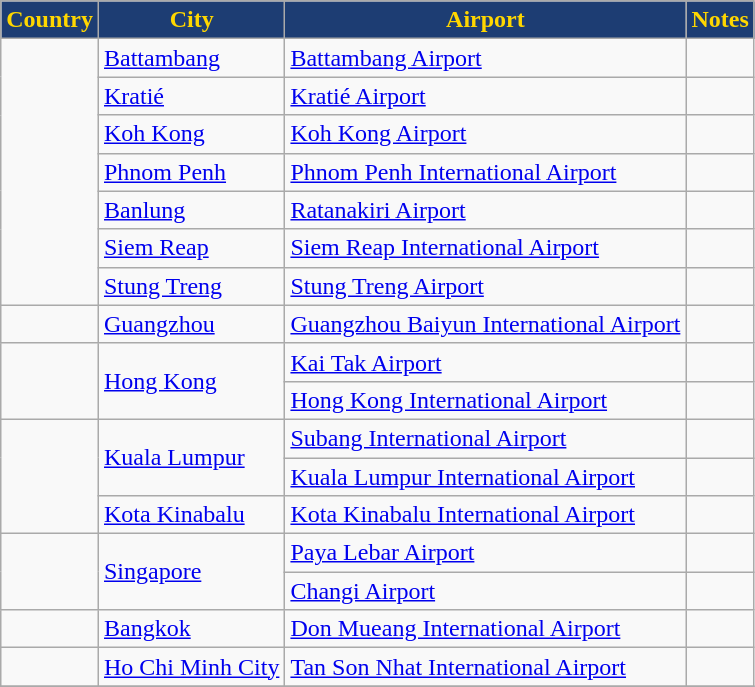<table class="wikitable sortable toccolors">
<tr>
<th style="color:Gold; background:#1d3d73;">Country</th>
<th style="color:Gold; background:#1d3d73;">City</th>
<th style="color:Gold; background:#1d3d73;">Airport</th>
<th style="color:Gold; background:#1d3d73;" class="unsortable">Notes</th>
</tr>
<tr>
<td rowspan="7"></td>
<td><a href='#'>Battambang</a></td>
<td><a href='#'>Battambang Airport</a></td>
<td></td>
</tr>
<tr>
<td><a href='#'>Kratié</a></td>
<td><a href='#'>Kratié Airport</a></td>
<td></td>
</tr>
<tr>
<td><a href='#'>Koh Kong</a></td>
<td><a href='#'>Koh Kong Airport</a></td>
<td></td>
</tr>
<tr>
<td><a href='#'>Phnom Penh</a></td>
<td><a href='#'>Phnom Penh International Airport</a></td>
<td></td>
</tr>
<tr>
<td><a href='#'>Banlung</a></td>
<td><a href='#'>Ratanakiri Airport</a></td>
<td></td>
</tr>
<tr>
<td><a href='#'>Siem Reap</a></td>
<td><a href='#'>Siem Reap International Airport</a></td>
<td></td>
</tr>
<tr>
<td><a href='#'>Stung Treng</a></td>
<td><a href='#'>Stung Treng Airport</a></td>
<td></td>
</tr>
<tr>
<td></td>
<td><a href='#'>Guangzhou</a></td>
<td><a href='#'>Guangzhou Baiyun International Airport</a></td>
<td></td>
</tr>
<tr>
<td rowspan="2"></td>
<td rowspan="2"><a href='#'>Hong Kong</a></td>
<td><a href='#'>Kai Tak Airport</a></td>
<td></td>
</tr>
<tr>
<td><a href='#'>Hong Kong International Airport</a></td>
<td></td>
</tr>
<tr>
<td rowspan="3"></td>
<td rowspan="2"><a href='#'>Kuala Lumpur</a></td>
<td><a href='#'>Subang International Airport</a></td>
<td></td>
</tr>
<tr>
<td><a href='#'>Kuala Lumpur International Airport</a></td>
<td></td>
</tr>
<tr>
<td><a href='#'>Kota Kinabalu</a></td>
<td><a href='#'>Kota Kinabalu International Airport</a></td>
<td></td>
</tr>
<tr>
<td rowspan="2"></td>
<td rowspan="2"><a href='#'>Singapore</a></td>
<td><a href='#'>Paya Lebar Airport</a></td>
<td></td>
</tr>
<tr>
<td><a href='#'>Changi Airport</a></td>
<td></td>
</tr>
<tr>
<td></td>
<td><a href='#'>Bangkok</a></td>
<td><a href='#'>Don Mueang International Airport</a></td>
<td></td>
</tr>
<tr>
<td></td>
<td><a href='#'>Ho Chi Minh City</a></td>
<td><a href='#'>Tan Son Nhat International Airport</a></td>
<td></td>
</tr>
<tr>
</tr>
</table>
